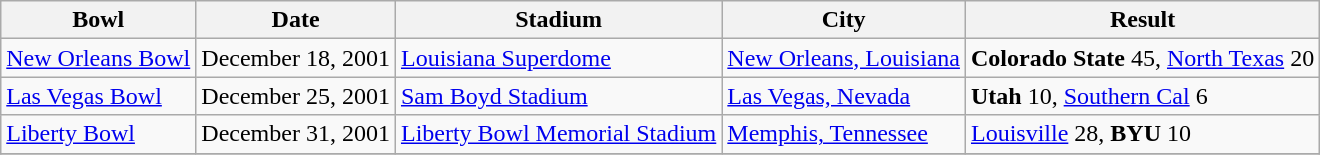<table class="wikitable">
<tr>
<th>Bowl</th>
<th>Date</th>
<th>Stadium</th>
<th>City</th>
<th>Result</th>
</tr>
<tr>
<td><a href='#'>New Orleans Bowl</a></td>
<td>December 18, 2001</td>
<td><a href='#'>Louisiana Superdome</a></td>
<td><a href='#'>New Orleans, Louisiana</a></td>
<td><strong>Colorado State</strong> 45, <a href='#'>North Texas</a> 20</td>
</tr>
<tr>
<td><a href='#'>Las Vegas Bowl</a></td>
<td>December 25, 2001</td>
<td><a href='#'>Sam Boyd Stadium</a></td>
<td><a href='#'>Las Vegas, Nevada</a></td>
<td><strong>Utah</strong> 10, <a href='#'>Southern Cal</a> 6</td>
</tr>
<tr>
<td><a href='#'>Liberty Bowl</a></td>
<td>December 31, 2001</td>
<td><a href='#'>Liberty Bowl Memorial Stadium</a></td>
<td><a href='#'>Memphis, Tennessee</a></td>
<td><a href='#'>Louisville</a> 28, <strong>BYU</strong> 10</td>
</tr>
<tr>
</tr>
</table>
